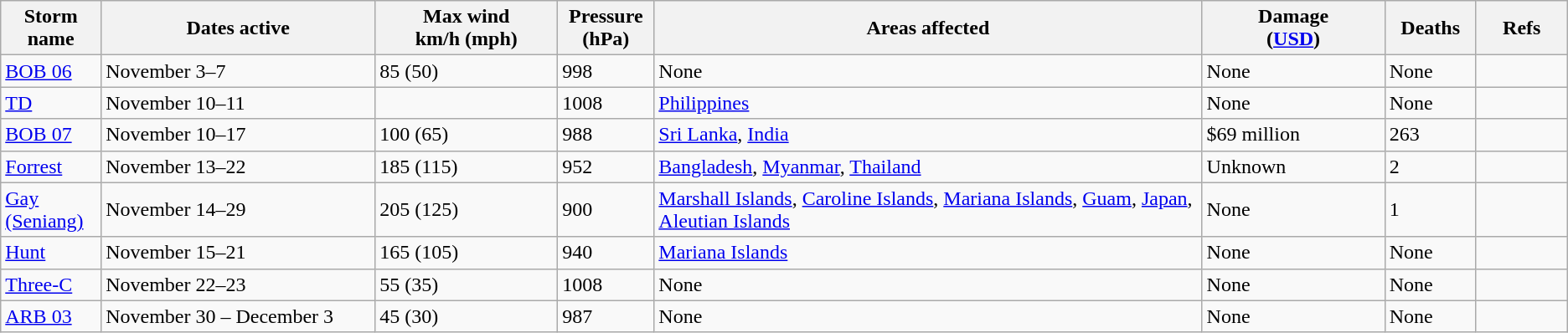<table class="wikitable sortable">
<tr>
<th width="5%">Storm name</th>
<th width="15%">Dates active</th>
<th width="10%">Max wind<br>km/h (mph)</th>
<th width="5%">Pressure<br>(hPa)</th>
<th width="30%">Areas affected</th>
<th width="10%">Damage<br>(<a href='#'>USD</a>)</th>
<th width="5%">Deaths</th>
<th width="5%">Refs</th>
</tr>
<tr>
<td><a href='#'>BOB 06</a></td>
<td>November 3–7</td>
<td>85 (50)</td>
<td>998</td>
<td>None</td>
<td>None</td>
<td>None</td>
<td></td>
</tr>
<tr>
<td><a href='#'>TD</a></td>
<td>November 10–11</td>
<td></td>
<td>1008</td>
<td><a href='#'>Philippines</a></td>
<td>None</td>
<td>None</td>
<td></td>
</tr>
<tr>
<td><a href='#'>BOB 07</a></td>
<td>November 10–17</td>
<td>100 (65)</td>
<td>988</td>
<td><a href='#'>Sri Lanka</a>, <a href='#'>India</a></td>
<td>$69 million</td>
<td>263</td>
<td></td>
</tr>
<tr>
<td><a href='#'>Forrest</a></td>
<td>November 13–22</td>
<td>185 (115)</td>
<td>952</td>
<td><a href='#'>Bangladesh</a>, <a href='#'>Myanmar</a>, <a href='#'>Thailand</a></td>
<td>Unknown</td>
<td>2</td>
<td></td>
</tr>
<tr>
<td><a href='#'>Gay (Seniang)</a></td>
<td>November 14–29</td>
<td>205 (125)</td>
<td>900</td>
<td><a href='#'>Marshall Islands</a>, <a href='#'>Caroline Islands</a>, <a href='#'>Mariana Islands</a>, <a href='#'>Guam</a>, <a href='#'>Japan</a>, <a href='#'>Aleutian Islands</a></td>
<td>None</td>
<td>1</td>
<td></td>
</tr>
<tr>
<td><a href='#'>Hunt</a></td>
<td>November 15–21</td>
<td>165 (105)</td>
<td>940</td>
<td><a href='#'>Mariana Islands</a></td>
<td>None</td>
<td>None</td>
<td></td>
</tr>
<tr>
<td><a href='#'>Three-C</a></td>
<td>November 22–23</td>
<td>55 (35)</td>
<td>1008</td>
<td>None</td>
<td>None</td>
<td>None</td>
<td></td>
</tr>
<tr>
<td><a href='#'>ARB 03</a></td>
<td>November 30 – December 3</td>
<td>45 (30)</td>
<td>987</td>
<td>None</td>
<td>None</td>
<td>None</td>
<td></td>
</tr>
</table>
